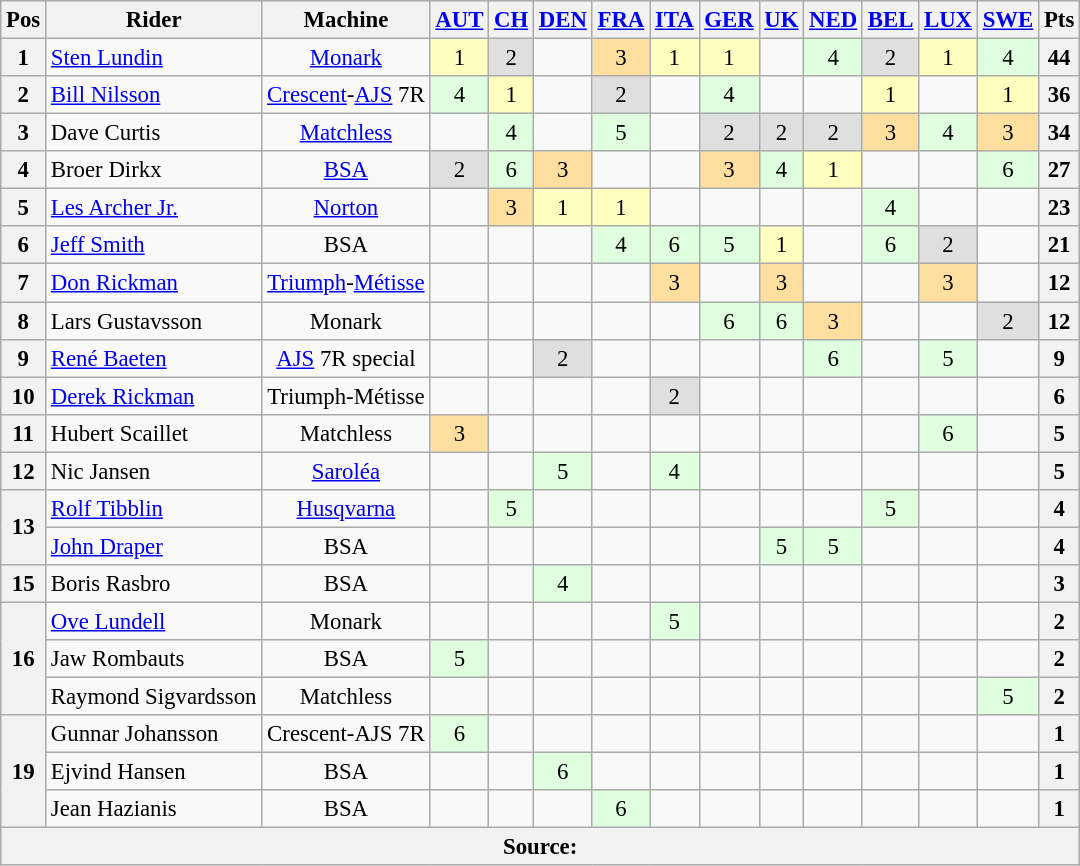<table class="wikitable" style="font-size: 95%; text-align:center">
<tr valign="top">
<th valign="middle">Pos</th>
<th valign="middle">Rider</th>
<th valign="middle">Machine</th>
<th><a href='#'>AUT</a><br></th>
<th><a href='#'>CH</a><br></th>
<th><a href='#'>DEN</a><br></th>
<th><a href='#'>FRA</a><br></th>
<th><a href='#'>ITA</a><br></th>
<th><a href='#'>GER</a><br></th>
<th><a href='#'>UK</a><br></th>
<th><a href='#'>NED</a><br></th>
<th><a href='#'>BEL</a><br></th>
<th><a href='#'>LUX</a><br></th>
<th><a href='#'>SWE</a><br></th>
<th valign="middle">Pts</th>
</tr>
<tr>
<th>1</th>
<td align=left> <a href='#'>Sten Lundin</a></td>
<td><a href='#'>Monark</a></td>
<td style="background:#ffffbf;">1</td>
<td style="background:#dfdfdf;">2</td>
<td></td>
<td style="background:#ffdf9f;">3</td>
<td style="background:#ffffbf;">1</td>
<td style="background:#ffffbf;">1</td>
<td></td>
<td style="background:#dfffdf;">4</td>
<td style="background:#dfdfdf;">2</td>
<td style="background:#ffffbf;">1</td>
<td style="background:#dfffdf;">4</td>
<th>44</th>
</tr>
<tr>
<th>2</th>
<td align=left> <a href='#'>Bill Nilsson</a></td>
<td><a href='#'>Crescent</a>-<a href='#'>AJS</a> 7R</td>
<td style="background:#dfffdf;">4</td>
<td style="background:#ffffbf;">1</td>
<td></td>
<td style="background:#dfdfdf;">2</td>
<td></td>
<td style="background:#dfffdf;">4</td>
<td></td>
<td></td>
<td style="background:#ffffbf;">1</td>
<td></td>
<td style="background:#ffffbf;">1</td>
<th>36</th>
</tr>
<tr>
<th>3</th>
<td align=left> Dave Curtis</td>
<td><a href='#'>Matchless</a></td>
<td></td>
<td style="background:#dfffdf;">4</td>
<td></td>
<td style="background:#dfffdf;">5</td>
<td></td>
<td style="background:#dfdfdf;">2</td>
<td style="background:#dfdfdf;">2</td>
<td style="background:#dfdfdf;">2</td>
<td style="background:#ffdf9f;">3</td>
<td style="background:#dfffdf;">4</td>
<td style="background:#ffdf9f;">3</td>
<th>34</th>
</tr>
<tr>
<th>4</th>
<td align=left> Broer Dirkx</td>
<td><a href='#'>BSA</a></td>
<td style="background:#dfdfdf;">2</td>
<td style="background:#dfffdf;">6</td>
<td style="background:#ffdf9f;">3</td>
<td></td>
<td></td>
<td style="background:#ffdf9f;">3</td>
<td style="background:#dfffdf;">4</td>
<td style="background:#ffffbf;">1</td>
<td></td>
<td></td>
<td style="background:#dfffdf;">6</td>
<th>27</th>
</tr>
<tr>
<th>5</th>
<td align=left> <a href='#'>Les Archer Jr.</a></td>
<td><a href='#'>Norton</a></td>
<td></td>
<td style="background:#ffdf9f;">3</td>
<td style="background:#ffffbf;">1</td>
<td style="background:#ffffbf;">1</td>
<td></td>
<td></td>
<td></td>
<td></td>
<td style="background:#dfffdf;">4</td>
<td></td>
<td></td>
<th>23</th>
</tr>
<tr>
<th>6</th>
<td align=left> <a href='#'>Jeff Smith</a></td>
<td>BSA</td>
<td></td>
<td></td>
<td></td>
<td style="background:#dfffdf;">4</td>
<td style="background:#dfffdf;">6</td>
<td style="background:#dfffdf;">5</td>
<td style="background:#ffffbf;">1</td>
<td></td>
<td style="background:#dfffdf;">6</td>
<td style="background:#dfdfdf;">2</td>
<td></td>
<th>21</th>
</tr>
<tr>
<th>7</th>
<td align=left> <a href='#'>Don Rickman</a></td>
<td><a href='#'>Triumph</a>-<a href='#'>Métisse</a></td>
<td></td>
<td></td>
<td></td>
<td></td>
<td style="background:#ffdf9f;">3</td>
<td></td>
<td style="background:#ffdf9f;">3</td>
<td></td>
<td></td>
<td style="background:#ffdf9f;">3</td>
<td></td>
<th>12</th>
</tr>
<tr>
<th>8</th>
<td align=left> Lars Gustavsson</td>
<td>Monark</td>
<td></td>
<td></td>
<td></td>
<td></td>
<td></td>
<td style="background:#dfffdf;">6</td>
<td style="background:#dfffdf;">6</td>
<td style="background:#ffdf9f;">3</td>
<td></td>
<td></td>
<td style="background:#dfdfdf;">2</td>
<th>12</th>
</tr>
<tr>
<th>9</th>
<td align=left> <a href='#'>René Baeten</a></td>
<td><a href='#'>AJS</a> 7R special</td>
<td></td>
<td></td>
<td style="background:#dfdfdf;">2</td>
<td></td>
<td></td>
<td></td>
<td></td>
<td style="background:#dfffdf;">6</td>
<td></td>
<td style="background:#dfffdf;">5</td>
<td></td>
<th>9</th>
</tr>
<tr>
<th>10</th>
<td align=left> <a href='#'>Derek Rickman</a></td>
<td>Triumph-Métisse</td>
<td></td>
<td></td>
<td></td>
<td></td>
<td style="background:#dfdfdf;">2</td>
<td></td>
<td></td>
<td></td>
<td></td>
<td></td>
<td></td>
<th>6</th>
</tr>
<tr>
<th>11</th>
<td align=left> Hubert Scaillet</td>
<td>Matchless</td>
<td style="background:#ffdf9f;">3</td>
<td></td>
<td></td>
<td></td>
<td></td>
<td></td>
<td></td>
<td></td>
<td></td>
<td style="background:#dfffdf;">6</td>
<td></td>
<th>5</th>
</tr>
<tr>
<th>12</th>
<td align=left> Nic Jansen</td>
<td><a href='#'>Saroléa</a></td>
<td></td>
<td></td>
<td style="background:#dfffdf;">5</td>
<td></td>
<td style="background:#dfffdf;">4</td>
<td></td>
<td></td>
<td></td>
<td></td>
<td></td>
<td></td>
<th>5</th>
</tr>
<tr>
<th rowspan=2>13</th>
<td align=left> <a href='#'>Rolf Tibblin</a></td>
<td><a href='#'>Husqvarna</a></td>
<td></td>
<td style="background:#dfffdf;">5</td>
<td></td>
<td></td>
<td></td>
<td></td>
<td></td>
<td></td>
<td style="background:#dfffdf;">5</td>
<td></td>
<td></td>
<th>4</th>
</tr>
<tr>
<td align=left> <a href='#'>John Draper</a></td>
<td>BSA</td>
<td></td>
<td></td>
<td></td>
<td></td>
<td></td>
<td></td>
<td style="background:#dfffdf;">5</td>
<td style="background:#dfffdf;">5</td>
<td></td>
<td></td>
<td></td>
<th>4</th>
</tr>
<tr>
<th>15</th>
<td align=left>  Boris Rasbro</td>
<td>BSA</td>
<td></td>
<td></td>
<td style="background:#dfffdf;">4</td>
<td></td>
<td></td>
<td></td>
<td></td>
<td></td>
<td></td>
<td></td>
<td></td>
<th>3</th>
</tr>
<tr>
<th rowspan=3>16</th>
<td align=left> <a href='#'>Ove Lundell</a></td>
<td>Monark</td>
<td></td>
<td></td>
<td></td>
<td></td>
<td style="background:#dfffdf;">5</td>
<td></td>
<td></td>
<td></td>
<td></td>
<td></td>
<td></td>
<th>2</th>
</tr>
<tr>
<td align=left> Jaw Rombauts</td>
<td>BSA</td>
<td style="background:#dfffdf;">5</td>
<td></td>
<td></td>
<td></td>
<td></td>
<td></td>
<td></td>
<td></td>
<td></td>
<td></td>
<td></td>
<th>2</th>
</tr>
<tr>
<td align=left> Raymond Sigvardsson</td>
<td>Matchless</td>
<td></td>
<td></td>
<td></td>
<td></td>
<td></td>
<td></td>
<td></td>
<td></td>
<td></td>
<td></td>
<td style="background:#dfffdf;">5</td>
<th>2</th>
</tr>
<tr>
<th rowspan=3>19</th>
<td align=left> Gunnar Johansson</td>
<td>Crescent-AJS 7R</td>
<td style="background:#dfffdf;">6</td>
<td></td>
<td></td>
<td></td>
<td></td>
<td></td>
<td></td>
<td></td>
<td></td>
<td></td>
<td></td>
<th>1</th>
</tr>
<tr>
<td align=left> Ejvind Hansen</td>
<td>BSA</td>
<td></td>
<td></td>
<td style="background:#dfffdf;">6</td>
<td></td>
<td></td>
<td></td>
<td></td>
<td></td>
<td></td>
<td></td>
<td></td>
<th>1</th>
</tr>
<tr>
<td align=left> Jean Hazianis</td>
<td>BSA</td>
<td></td>
<td></td>
<td></td>
<td style="background:#dfffdf;">6</td>
<td></td>
<td></td>
<td></td>
<td></td>
<td></td>
<td></td>
<td></td>
<th>1</th>
</tr>
<tr>
<th colspan=16>Source:</th>
</tr>
</table>
